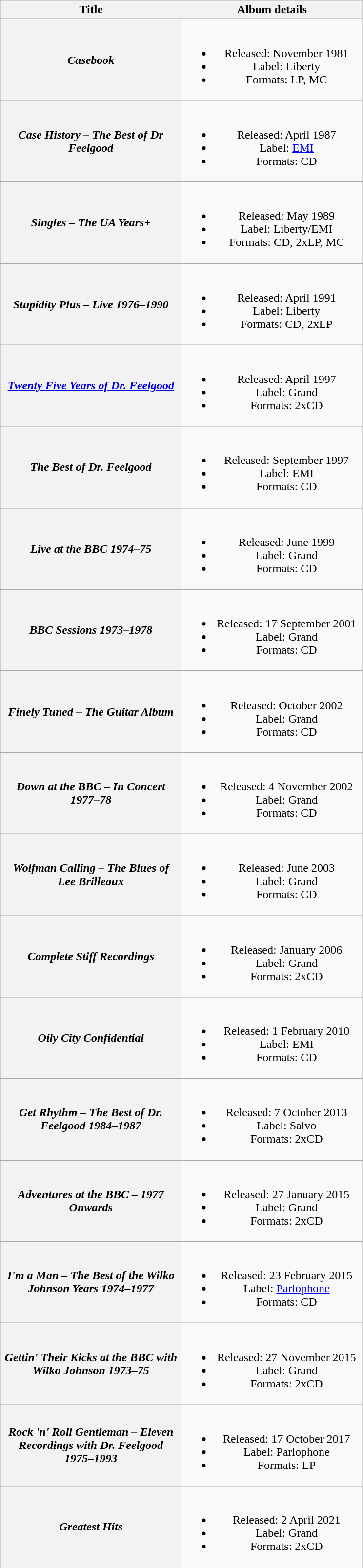<table class="wikitable plainrowheaders" style="text-align:center;">
<tr>
<th scope="col" style="width:15em;">Title</th>
<th scope="col" style="width:15em;">Album details</th>
</tr>
<tr>
<th scope="row"><em>Casebook</em></th>
<td><br><ul><li>Released: November 1981</li><li>Label: Liberty</li><li>Formats: LP, MC</li></ul></td>
</tr>
<tr>
<th scope="row"><em>Case History – The Best of Dr Feelgood</em></th>
<td><br><ul><li>Released: April 1987</li><li>Label: <a href='#'>EMI</a></li><li>Formats: CD</li></ul></td>
</tr>
<tr>
<th scope="row"><em>Singles – The UA Years+</em></th>
<td><br><ul><li>Released: May 1989</li><li>Label: Liberty/EMI</li><li>Formats: CD, 2xLP, MC</li></ul></td>
</tr>
<tr>
<th scope="row"><em>Stupidity Plus – Live 1976–1990</em></th>
<td><br><ul><li>Released: April 1991</li><li>Label: Liberty</li><li>Formats: CD, 2xLP</li></ul></td>
</tr>
<tr>
<th scope="row"><em><a href='#'>Twenty Five Years of Dr. Feelgood</a></em></th>
<td><br><ul><li>Released: April 1997</li><li>Label: Grand</li><li>Formats: 2xCD</li></ul></td>
</tr>
<tr>
<th scope="row"><em>The Best of Dr. Feelgood</em></th>
<td><br><ul><li>Released: September 1997</li><li>Label: EMI</li><li>Formats: CD</li></ul></td>
</tr>
<tr>
<th scope="row"><em>Live at the BBC 1974–75</em></th>
<td><br><ul><li>Released: June 1999</li><li>Label: Grand</li><li>Formats: CD</li></ul></td>
</tr>
<tr>
<th scope="row"><em>BBC Sessions 1973–1978</em></th>
<td><br><ul><li>Released: 17 September 2001</li><li>Label: Grand</li><li>Formats: CD</li></ul></td>
</tr>
<tr>
<th scope="row"><em>Finely Tuned – The Guitar Album</em></th>
<td><br><ul><li>Released: October 2002</li><li>Label: Grand</li><li>Formats: CD</li></ul></td>
</tr>
<tr>
<th scope="row"><em>Down at the BBC – In Concert 1977–78</em></th>
<td><br><ul><li>Released: 4 November 2002</li><li>Label: Grand</li><li>Formats: CD</li></ul></td>
</tr>
<tr>
<th scope="row"><em>Wolfman Calling – The Blues of Lee Brilleaux</em></th>
<td><br><ul><li>Released: June 2003</li><li>Label: Grand</li><li>Formats: CD</li></ul></td>
</tr>
<tr>
<th scope="row"><em>Complete Stiff Recordings</em></th>
<td><br><ul><li>Released: January 2006</li><li>Label: Grand</li><li>Formats: 2xCD</li></ul></td>
</tr>
<tr>
<th scope="row"><em>Oily City Confidential</em></th>
<td><br><ul><li>Released: 1 February 2010</li><li>Label: EMI</li><li>Formats: CD</li></ul></td>
</tr>
<tr>
<th scope="row"><em>Get Rhythm – The Best of Dr. Feelgood 1984–1987</em></th>
<td><br><ul><li>Released: 7 October 2013</li><li>Label: Salvo</li><li>Formats: 2xCD</li></ul></td>
</tr>
<tr>
<th scope="row"><em>Adventures at the BBC – 1977 Onwards</em></th>
<td><br><ul><li>Released: 27 January 2015</li><li>Label: Grand</li><li>Formats: 2xCD</li></ul></td>
</tr>
<tr>
<th scope="row"><em>I'm a Man – The Best of the Wilko Johnson Years 1974–1977</em></th>
<td><br><ul><li>Released: 23 February 2015</li><li>Label: <a href='#'>Parlophone</a></li><li>Formats: CD</li></ul></td>
</tr>
<tr>
<th scope="row"><em>Gettin' Their Kicks at the BBC with Wilko Johnson 1973–75</em></th>
<td><br><ul><li>Released: 27 November 2015</li><li>Label: Grand</li><li>Formats: 2xCD</li></ul></td>
</tr>
<tr>
<th scope="row"><em>Rock 'n' Roll Gentleman – Eleven Recordings with Dr. Feelgood 1975–1993</em></th>
<td><br><ul><li>Released: 17 October 2017</li><li>Label: Parlophone</li><li>Formats: LP</li></ul></td>
</tr>
<tr>
<th scope="row"><em>Greatest Hits</em></th>
<td><br><ul><li>Released: 2 April 2021</li><li>Label: Grand</li><li>Formats: 2xCD</li></ul></td>
</tr>
</table>
